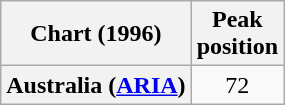<table class="wikitable plainrowheaders" style="text-align:center">
<tr>
<th>Chart (1996)</th>
<th>Peak<br>position</th>
</tr>
<tr>
<th scope="row">Australia (<a href='#'>ARIA</a>)</th>
<td>72</td>
</tr>
</table>
